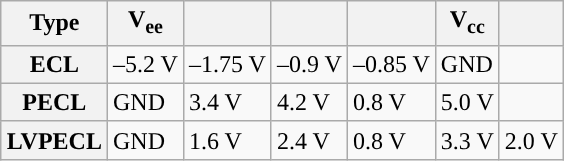<table class="wikitable" style="float:right; margin-left: 1em;">
<tr>
<th>Type</th>
<th>V<sub>ee</sub></th>
<th></th>
<th></th>
<th></th>
<th>V<sub>cc</sub></th>
<th></th>
</tr>
<tr>
<th>ECL</th>
<td>–5.2 V</td>
<td>–1.75 V</td>
<td>–0.9 V</td>
<td>–0.85 V</td>
<td>GND</td>
<td></td>
</tr>
<tr>
<th>PECL</th>
<td>GND</td>
<td>3.4 V</td>
<td>4.2 V</td>
<td>0.8 V</td>
<td>5.0 V</td>
<td></td>
</tr>
<tr>
<th>LVPECL</th>
<td>GND</td>
<td>1.6 V</td>
<td>2.4 V</td>
<td>0.8 V</td>
<td>3.3 V</td>
<td>2.0 V</td>
</tr>
</table>
